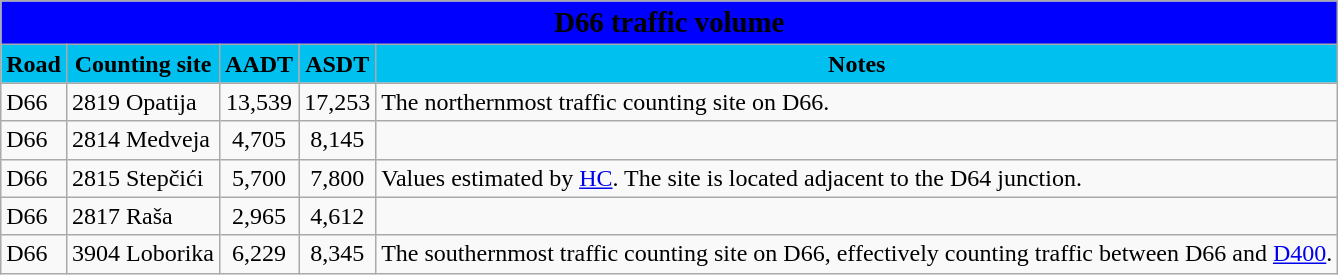<table class="wikitable">
<tr>
<td colspan=5 bgcolor=blue align=center style=margin-top:15><span><big><strong>D66 traffic volume</strong></big></span></td>
</tr>
<tr>
<td align=center bgcolor=00c0f0><strong>Road</strong></td>
<td align=center bgcolor=00c0f0><strong>Counting site</strong></td>
<td align=center bgcolor=00c0f0><strong>AADT</strong></td>
<td align=center bgcolor=00c0f0><strong>ASDT</strong></td>
<td align=center bgcolor=00c0f0><strong>Notes</strong></td>
</tr>
<tr>
<td> D66</td>
<td>2819 Opatija</td>
<td align=center>13,539</td>
<td align=center>17,253</td>
<td>The northernmost traffic counting site on D66.</td>
</tr>
<tr>
<td> D66</td>
<td>2814 Medveja</td>
<td align=center>4,705</td>
<td align=center>8,145</td>
<td></td>
</tr>
<tr>
<td> D66</td>
<td>2815 Stepčići</td>
<td align=center>5,700</td>
<td align=center>7,800</td>
<td>Values estimated by <a href='#'>HC</a>. The site is located adjacent to the D64 junction.</td>
</tr>
<tr>
<td> D66</td>
<td>2817 Raša</td>
<td align=center>2,965</td>
<td align=center>4,612</td>
<td></td>
</tr>
<tr>
<td> D66</td>
<td>3904 Loborika</td>
<td align=center>6,229</td>
<td align=center>8,345</td>
<td>The southernmost traffic counting site on D66, effectively counting traffic between D66 and <a href='#'>D400</a>.</td>
</tr>
</table>
